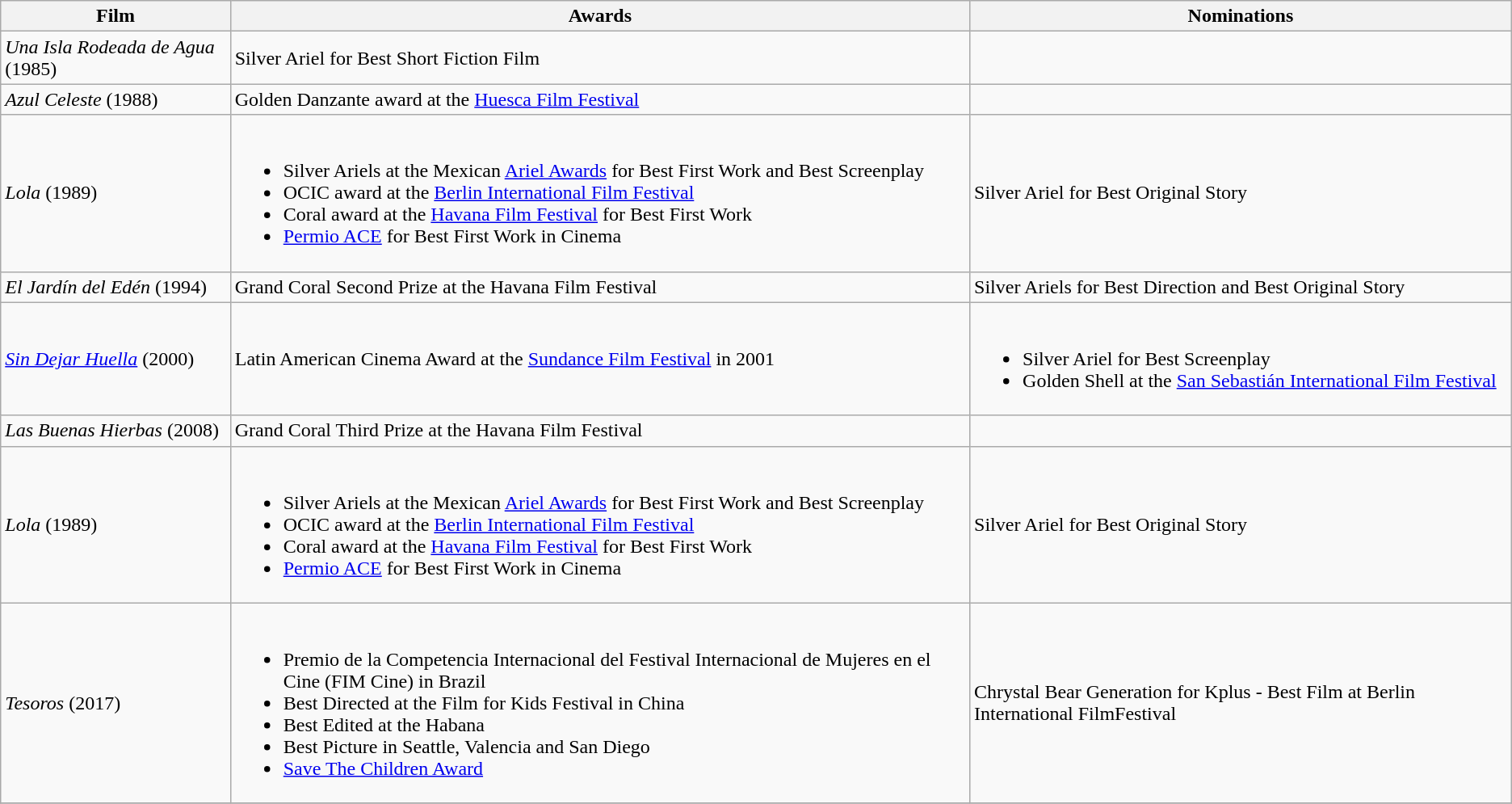<table class="wikitable">
<tr>
<th>Film</th>
<th>Awards</th>
<th>Nominations</th>
</tr>
<tr>
<td><em>Una Isla Rodeada de Agua</em> (1985)</td>
<td>Silver Ariel for Best Short Fiction Film</td>
<td></td>
</tr>
<tr>
<td><em>Azul Celeste</em> (1988)</td>
<td>Golden Danzante award at the <a href='#'>Huesca Film Festival</a></td>
<td></td>
</tr>
<tr>
<td><em>Lola</em> (1989)</td>
<td><br><ul><li>Silver Ariels at the Mexican <a href='#'>Ariel Awards</a> for Best First Work and Best Screenplay</li><li>OCIC award at the <a href='#'>Berlin International Film Festival</a></li><li>Coral award at the <a href='#'>Havana Film Festival</a> for Best First Work</li><li><a href='#'>Permio ACE</a> for Best First Work in Cinema</li></ul></td>
<td>Silver Ariel for Best Original Story</td>
</tr>
<tr>
<td><em>El Jardín del Edén</em> (1994)</td>
<td>Grand Coral Second Prize at the Havana Film Festival</td>
<td>Silver Ariels for Best Direction and Best Original Story</td>
</tr>
<tr>
<td><em><a href='#'>Sin Dejar Huella</a></em> (2000)</td>
<td>Latin American Cinema Award at the <a href='#'>Sundance Film Festival</a> in 2001</td>
<td><br><ul><li>Silver Ariel for Best Screenplay</li><li>Golden Shell at the <a href='#'>San Sebastián International Film Festival</a></li></ul></td>
</tr>
<tr>
<td><em>Las Buenas Hierbas</em> (2008)</td>
<td>Grand Coral Third Prize at the Havana Film Festival</td>
<td></td>
</tr>
<tr>
<td><em>Lola</em> (1989)</td>
<td><br><ul><li>Silver Ariels at the Mexican <a href='#'>Ariel Awards</a> for Best First Work and Best Screenplay</li><li>OCIC award at the <a href='#'>Berlin International Film Festival</a></li><li>Coral award at the <a href='#'>Havana Film Festival</a> for Best First Work</li><li><a href='#'>Permio ACE</a> for Best First Work in Cinema</li></ul></td>
<td>Silver Ariel for Best Original Story</td>
</tr>
<tr>
<td><em>Tesoros</em> (2017)</td>
<td><br><ul><li>Premio de la Competencia Internacional del Festival Internacional de Mujeres en el Cine (FIM Cine) in Brazil</li><li>Best Directed at the Film for Kids Festival in China</li><li>Best Edited at the Habana</li><li>Best Picture in Seattle, Valencia and San Diego</li><li><a href='#'>Save The Children Award</a></li></ul></td>
<td>Chrystal Bear Generation for Kplus - Best Film at Berlin International FilmFestival</td>
</tr>
<tr>
</tr>
</table>
